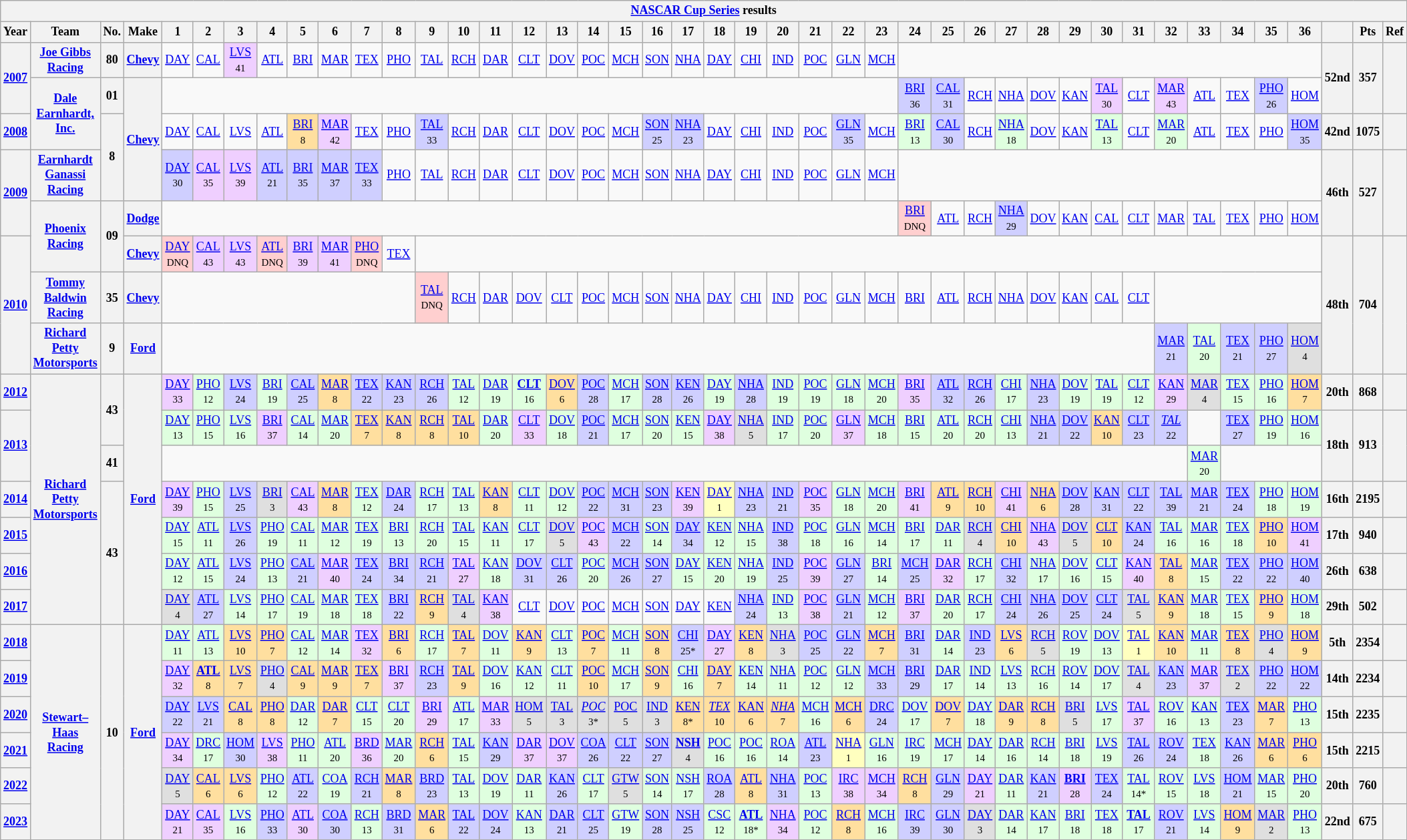<table class="wikitable" style="text-align:center; font-size:75%">
<tr>
<th colspan=46><a href='#'>NASCAR Cup Series</a> results</th>
</tr>
<tr>
<th>Year</th>
<th>Team</th>
<th>No.</th>
<th>Make</th>
<th>1</th>
<th>2</th>
<th>3</th>
<th>4</th>
<th>5</th>
<th>6</th>
<th>7</th>
<th>8</th>
<th>9</th>
<th>10</th>
<th>11</th>
<th>12</th>
<th>13</th>
<th>14</th>
<th>15</th>
<th>16</th>
<th>17</th>
<th>18</th>
<th>19</th>
<th>20</th>
<th>21</th>
<th>22</th>
<th>23</th>
<th>24</th>
<th>25</th>
<th>26</th>
<th>27</th>
<th>28</th>
<th>29</th>
<th>30</th>
<th>31</th>
<th>32</th>
<th>33</th>
<th>34</th>
<th>35</th>
<th>36</th>
<th></th>
<th>Pts</th>
<th>Ref</th>
</tr>
<tr>
<th rowspan=2><a href='#'>2007</a></th>
<th><a href='#'>Joe Gibbs Racing</a></th>
<th>80</th>
<th><a href='#'>Chevy</a></th>
<td><a href='#'>DAY</a></td>
<td><a href='#'>CAL</a></td>
<td style="background:#EFCFFF;"><a href='#'>LVS</a><br><small>41</small></td>
<td><a href='#'>ATL</a></td>
<td><a href='#'>BRI</a></td>
<td><a href='#'>MAR</a></td>
<td><a href='#'>TEX</a></td>
<td><a href='#'>PHO</a></td>
<td><a href='#'>TAL</a></td>
<td><a href='#'>RCH</a></td>
<td><a href='#'>DAR</a></td>
<td><a href='#'>CLT</a></td>
<td><a href='#'>DOV</a></td>
<td><a href='#'>POC</a></td>
<td><a href='#'>MCH</a></td>
<td><a href='#'>SON</a></td>
<td><a href='#'>NHA</a></td>
<td><a href='#'>DAY</a></td>
<td><a href='#'>CHI</a></td>
<td><a href='#'>IND</a></td>
<td><a href='#'>POC</a></td>
<td><a href='#'>GLN</a></td>
<td><a href='#'>MCH</a></td>
<td colspan=13></td>
<th rowspan=2>52nd</th>
<th rowspan=2>357</th>
<th rowspan=2></th>
</tr>
<tr>
<th rowspan=2><a href='#'>Dale Earnhardt, Inc.</a></th>
<th>01</th>
<th rowspan=3><a href='#'>Chevy</a></th>
<td colspan=23></td>
<td style="background:#CFCFFF;"><a href='#'>BRI</a><br><small>36</small></td>
<td style="background:#CFCFFF;"><a href='#'>CAL</a><br><small>31</small></td>
<td><a href='#'>RCH</a></td>
<td><a href='#'>NHA</a></td>
<td><a href='#'>DOV</a></td>
<td><a href='#'>KAN</a></td>
<td style="background:#EFCFFF;"><a href='#'>TAL</a><br><small>30</small></td>
<td><a href='#'>CLT</a></td>
<td style="background:#EFCFFF;"><a href='#'>MAR</a><br><small>43</small></td>
<td><a href='#'>ATL</a></td>
<td><a href='#'>TEX</a></td>
<td style="background:#CFCFFF;"><a href='#'>PHO</a><br><small>26</small></td>
<td><a href='#'>HOM</a></td>
</tr>
<tr>
<th><a href='#'>2008</a></th>
<th rowspan=2>8</th>
<td><a href='#'>DAY</a></td>
<td><a href='#'>CAL</a></td>
<td><a href='#'>LVS</a></td>
<td><a href='#'>ATL</a></td>
<td style="background:#FFDF9F;"><a href='#'>BRI</a><br><small>8</small></td>
<td style="background:#EFCFFF;"><a href='#'>MAR</a><br><small>42</small></td>
<td><a href='#'>TEX</a></td>
<td><a href='#'>PHO</a></td>
<td style="background:#CFCFFF;"><a href='#'>TAL</a><br><small>33</small></td>
<td><a href='#'>RCH</a></td>
<td><a href='#'>DAR</a></td>
<td><a href='#'>CLT</a></td>
<td><a href='#'>DOV</a></td>
<td><a href='#'>POC</a></td>
<td><a href='#'>MCH</a></td>
<td style="background:#CFCFFF;"><a href='#'>SON</a><br><small>25</small></td>
<td style="background:#CFCFFF;"><a href='#'>NHA</a><br><small>23</small></td>
<td><a href='#'>DAY</a></td>
<td><a href='#'>CHI</a></td>
<td><a href='#'>IND</a></td>
<td><a href='#'>POC</a></td>
<td style="background:#CFCFFF;"><a href='#'>GLN</a><br><small>35</small></td>
<td><a href='#'>MCH</a></td>
<td style="background:#DFFFDF;"><a href='#'>BRI</a><br><small>13</small></td>
<td style="background:#CFCFFF;"><a href='#'>CAL</a><br><small>30</small></td>
<td><a href='#'>RCH</a></td>
<td style="background:#DFFFDF;"><a href='#'>NHA</a><br><small>18</small></td>
<td><a href='#'>DOV</a></td>
<td><a href='#'>KAN</a></td>
<td style="background:#DFFFDF;"><a href='#'>TAL</a><br><small>13</small></td>
<td><a href='#'>CLT</a></td>
<td style="background:#DFFFDF;"><a href='#'>MAR</a><br><small>20</small></td>
<td><a href='#'>ATL</a></td>
<td><a href='#'>TEX</a></td>
<td><a href='#'>PHO</a></td>
<td style="background:#CFCFFF;"><a href='#'>HOM</a><br><small>35</small></td>
<th>42nd</th>
<th>1075</th>
<th></th>
</tr>
<tr>
<th rowspan=2><a href='#'>2009</a></th>
<th><a href='#'>Earnhardt Ganassi Racing</a></th>
<td style="background:#CFCFFF;"><a href='#'>DAY</a><br><small>30</small></td>
<td style="background:#EFCFFF;"><a href='#'>CAL</a><br><small>35</small></td>
<td style="background:#EFCFFF;"><a href='#'>LVS</a><br><small>39</small></td>
<td style="background:#CFCFFF;"><a href='#'>ATL</a><br><small>21</small></td>
<td style="background:#CFCFFF;"><a href='#'>BRI</a><br><small>35</small></td>
<td style="background:#CFCFFF;"><a href='#'>MAR</a><br><small>37</small></td>
<td style="background:#CFCFFF;"><a href='#'>TEX</a><br><small>33</small></td>
<td><a href='#'>PHO</a></td>
<td><a href='#'>TAL</a></td>
<td><a href='#'>RCH</a></td>
<td><a href='#'>DAR</a></td>
<td><a href='#'>CLT</a></td>
<td><a href='#'>DOV</a></td>
<td><a href='#'>POC</a></td>
<td><a href='#'>MCH</a></td>
<td><a href='#'>SON</a></td>
<td><a href='#'>NHA</a></td>
<td><a href='#'>DAY</a></td>
<td><a href='#'>CHI</a></td>
<td><a href='#'>IND</a></td>
<td><a href='#'>POC</a></td>
<td><a href='#'>GLN</a></td>
<td><a href='#'>MCH</a></td>
<td colspan=13></td>
<th rowspan=2>46th</th>
<th rowspan=2>527</th>
<th rowspan=2></th>
</tr>
<tr>
<th rowspan=2><a href='#'>Phoenix Racing</a></th>
<th rowspan=2>09</th>
<th><a href='#'>Dodge</a></th>
<td colspan=23></td>
<td style="background:#FFCFCF;"><a href='#'>BRI</a><br><small>DNQ</small></td>
<td><a href='#'>ATL</a></td>
<td><a href='#'>RCH</a></td>
<td style="background:#CFCFFF;"><a href='#'>NHA</a><br><small>29</small></td>
<td><a href='#'>DOV</a></td>
<td><a href='#'>KAN</a></td>
<td><a href='#'>CAL</a></td>
<td><a href='#'>CLT</a></td>
<td><a href='#'>MAR</a></td>
<td><a href='#'>TAL</a></td>
<td><a href='#'>TEX</a></td>
<td><a href='#'>PHO</a></td>
<td><a href='#'>HOM</a></td>
</tr>
<tr>
<th rowspan=3><a href='#'>2010</a></th>
<th><a href='#'>Chevy</a></th>
<td style="background:#FFCFCF;"><a href='#'>DAY</a><br><small>DNQ</small></td>
<td style="background:#EFCFFF;"><a href='#'>CAL</a><br><small>43</small></td>
<td style="background:#EFCFFF;"><a href='#'>LVS</a><br><small>43</small></td>
<td style="background:#FFCFCF;"><a href='#'>ATL</a><br><small>DNQ</small></td>
<td style="background:#EFCFFF;"><a href='#'>BRI</a><br><small>39</small></td>
<td style="background:#EFCFFF;"><a href='#'>MAR</a><br><small>41</small></td>
<td style="background:#FFCFCF;"><a href='#'>PHO</a><br><small>DNQ</small></td>
<td><a href='#'>TEX</a></td>
<td colspan=28></td>
<th rowspan=3>48th</th>
<th rowspan=3>704</th>
<th rowspan=3></th>
</tr>
<tr>
<th><a href='#'>Tommy Baldwin Racing</a></th>
<th>35</th>
<th><a href='#'>Chevy</a></th>
<td colspan=8></td>
<td style="background:#FFCFCF;"><a href='#'>TAL</a><br><small>DNQ</small></td>
<td><a href='#'>RCH</a></td>
<td><a href='#'>DAR</a></td>
<td><a href='#'>DOV</a></td>
<td><a href='#'>CLT</a></td>
<td><a href='#'>POC</a></td>
<td><a href='#'>MCH</a></td>
<td><a href='#'>SON</a></td>
<td><a href='#'>NHA</a></td>
<td><a href='#'>DAY</a></td>
<td><a href='#'>CHI</a></td>
<td><a href='#'>IND</a></td>
<td><a href='#'>POC</a></td>
<td><a href='#'>GLN</a></td>
<td><a href='#'>MCH</a></td>
<td><a href='#'>BRI</a></td>
<td><a href='#'>ATL</a></td>
<td><a href='#'>RCH</a></td>
<td><a href='#'>NHA</a></td>
<td><a href='#'>DOV</a></td>
<td><a href='#'>KAN</a></td>
<td><a href='#'>CAL</a></td>
<td><a href='#'>CLT</a></td>
<td colspan=5></td>
</tr>
<tr>
<th><a href='#'>Richard Petty Motorsports</a></th>
<th>9</th>
<th><a href='#'>Ford</a></th>
<td colspan=31></td>
<td style="background:#CFCFFF;"><a href='#'>MAR</a><br><small>21</small></td>
<td style="background:#DFFFDF;"><a href='#'>TAL</a><br><small>20</small></td>
<td style="background:#CFCFFF;"><a href='#'>TEX</a><br><small>21</small></td>
<td style="background:#CFCFFF;"><a href='#'>PHO</a><br><small>27</small></td>
<td style="background:#DFDFDF;"><a href='#'>HOM</a><br><small>4</small></td>
</tr>
<tr>
<th><a href='#'>2012</a></th>
<th rowspan=7><a href='#'>Richard Petty Motorsports</a></th>
<th rowspan=2>43</th>
<th rowspan=7><a href='#'>Ford</a></th>
<td style="background:#EFCFFF;"><a href='#'>DAY</a><br><small>33</small></td>
<td style="background:#DFFFDF;"><a href='#'>PHO</a><br><small>12</small></td>
<td style="background:#CFCFFF;"><a href='#'>LVS</a><br><small>24</small></td>
<td style="background:#DFFFDF;"><a href='#'>BRI</a><br><small>19</small></td>
<td style="background:#CFCFFF;"><a href='#'>CAL</a><br><small>25</small></td>
<td style="background:#FFDF9F;"><a href='#'>MAR</a><br><small>8</small></td>
<td style="background:#CFCFFF;"><a href='#'>TEX</a><br><small>22</small></td>
<td style="background:#CFCFFF;"><a href='#'>KAN</a><br><small>23</small></td>
<td style="background:#CFCFFF;"><a href='#'>RCH</a><br><small>26</small></td>
<td style="background:#DFFFDF;"><a href='#'>TAL</a><br><small>12</small></td>
<td style="background:#DFFFDF;"><a href='#'>DAR</a><br><small>19</small></td>
<td style="background:#DFFFDF;"><strong><a href='#'>CLT</a></strong><br><small>16</small></td>
<td style="background:#FFDF9F;"><a href='#'>DOV</a><br><small>6</small></td>
<td style="background:#CFCFFF;"><a href='#'>POC</a><br><small>28</small></td>
<td style="background:#DFFFDF;"><a href='#'>MCH</a><br><small>17</small></td>
<td style="background:#CFCFFF;"><a href='#'>SON</a><br><small>28</small></td>
<td style="background:#CFCFFF;"><a href='#'>KEN</a><br><small>26</small></td>
<td style="background:#DFFFDF;"><a href='#'>DAY</a><br><small>19</small></td>
<td style="background:#CFCFFF;"><a href='#'>NHA</a><br><small>28</small></td>
<td style="background:#DFFFDF;"><a href='#'>IND</a><br><small>19</small></td>
<td style="background:#DFFFDF;"><a href='#'>POC</a><br><small>19</small></td>
<td style="background:#DFFFDF;"><a href='#'>GLN</a><br><small>18</small></td>
<td style="background:#DFFFDF;"><a href='#'>MCH</a><br><small>20</small></td>
<td style="background:#EFCFFF;"><a href='#'>BRI</a><br><small>35</small></td>
<td style="background:#CFCFFF;"><a href='#'>ATL</a><br><small>32</small></td>
<td style="background:#CFCFFF;"><a href='#'>RCH</a><br><small>26</small></td>
<td style="background:#DFFFDF;"><a href='#'>CHI</a><br><small>17</small></td>
<td style="background:#CFCFFF;"><a href='#'>NHA</a><br><small>23</small></td>
<td style="background:#DFFFDF;"><a href='#'>DOV</a><br><small>19</small></td>
<td style="background:#DFFFDF;"><a href='#'>TAL</a><br><small>19</small></td>
<td style="background:#DFFFDF;"><a href='#'>CLT</a><br><small>12</small></td>
<td style="background:#EFCFFF;"><a href='#'>KAN</a><br><small>29</small></td>
<td style="background:#DFDFDF;"><a href='#'>MAR</a><br><small>4</small></td>
<td style="background:#DFFFDF;"><a href='#'>TEX</a><br><small>15</small></td>
<td style="background:#DFFFDF;"><a href='#'>PHO</a><br><small>16</small></td>
<td style="background:#FFDF9F;"><a href='#'>HOM</a><br><small>7</small></td>
<th>20th</th>
<th>868</th>
<th></th>
</tr>
<tr>
<th rowspan=2><a href='#'>2013</a></th>
<td style="background:#DFFFDF;"><a href='#'>DAY</a><br><small>13</small></td>
<td style="background:#DFFFDF;"><a href='#'>PHO</a><br><small>15</small></td>
<td style="background:#DFFFDF;"><a href='#'>LVS</a><br><small>16</small></td>
<td style="background:#EFCFFF;"><a href='#'>BRI</a><br><small>37</small></td>
<td style="background:#DFFFDF;"><a href='#'>CAL</a><br><small>14</small></td>
<td style="background:#DFFFDF;"><a href='#'>MAR</a><br><small>20</small></td>
<td style="background:#FFDF9F;"><a href='#'>TEX</a><br><small>7</small></td>
<td style="background:#FFDF9F;"><a href='#'>KAN</a><br><small>8</small></td>
<td style="background:#FFDF9F;"><a href='#'>RCH</a><br><small>8</small></td>
<td style="background:#FFDF9F;"><a href='#'>TAL</a><br><small>10</small></td>
<td style="background:#DFFFDF;"><a href='#'>DAR</a><br><small>20</small></td>
<td style="background:#EFCFFF;"><a href='#'>CLT</a><br><small>33</small></td>
<td style="background:#DFFFDF;"><a href='#'>DOV</a><br><small>18</small></td>
<td style="background:#CFCFFF;"><a href='#'>POC</a><br><small>21</small></td>
<td style="background:#DFFFDF;"><a href='#'>MCH</a><br><small>17</small></td>
<td style="background:#DFFFDF;"><a href='#'>SON</a><br><small>20</small></td>
<td style="background:#DFFFDF;"><a href='#'>KEN</a><br><small>15</small></td>
<td style="background:#EFCFFF;"><a href='#'>DAY</a><br><small>38</small></td>
<td style="background:#DFDFDF;"><a href='#'>NHA</a><br><small>5</small></td>
<td style="background:#DFFFDF;"><a href='#'>IND</a><br><small>17</small></td>
<td style="background:#DFFFDF;"><a href='#'>POC</a><br><small>20</small></td>
<td style="background:#EFCFFF;"><a href='#'>GLN</a><br><small>37</small></td>
<td style="background:#DFFFDF;"><a href='#'>MCH</a><br><small>18</small></td>
<td style="background:#DFFFDF;"><a href='#'>BRI</a><br><small>15</small></td>
<td style="background:#DFFFDF;"><a href='#'>ATL</a><br><small>20</small></td>
<td style="background:#DFFFDF;"><a href='#'>RCH</a><br><small>20</small></td>
<td style="background:#DFFFDF;"><a href='#'>CHI</a><br><small>13</small></td>
<td style="background:#CFCFFF;"><a href='#'>NHA</a><br><small>21</small></td>
<td style="background:#CFCFFF;"><a href='#'>DOV</a><br><small>22</small></td>
<td style="background:#FFDF9F;"><a href='#'>KAN</a><br><small>10</small></td>
<td style="background:#CFCFFF;"><a href='#'>CLT</a><br><small>23</small></td>
<td style="background:#CFCFFF;"><em><a href='#'>TAL</a></em><br><small>22</small></td>
<td></td>
<td style="background:#CFCFFF;"><a href='#'>TEX</a><br><small>27</small></td>
<td style="background:#DFFFDF;"><a href='#'>PHO</a><br><small>19</small></td>
<td style="background:#DFFFDF;"><a href='#'>HOM</a><br><small>16</small></td>
<th rowspan=2>18th</th>
<th rowspan=2>913</th>
<th rowspan=2></th>
</tr>
<tr>
<th>41</th>
<td colspan=32></td>
<td style="background:#DFFFDF;"><a href='#'>MAR</a><br><small>20</small></td>
<td colspan=3></td>
</tr>
<tr>
<th><a href='#'>2014</a></th>
<th rowspan=4>43</th>
<td style="background:#EFCFFF;"><a href='#'>DAY</a><br><small>39</small></td>
<td style="background:#DFFFDF;"><a href='#'>PHO</a><br><small>15</small></td>
<td style="background:#CFCFFF;"><a href='#'>LVS</a><br><small>25</small></td>
<td style="background:#DFDFDF;"><a href='#'>BRI</a><br><small>3</small></td>
<td style="background:#EFCFFF;"><a href='#'>CAL</a><br><small>43</small></td>
<td style="background:#FFDF9F;"><a href='#'>MAR</a><br><small>8</small></td>
<td style="background:#DFFFDF;"><a href='#'>TEX</a><br><small>12</small></td>
<td style="background:#CFCFFF;"><a href='#'>DAR</a><br><small>24</small></td>
<td style="background:#DFFFDF;"><a href='#'>RCH</a><br><small>17</small></td>
<td style="background:#DFFFDF;"><a href='#'>TAL</a><br><small>13</small></td>
<td style="background:#FFDF9F;"><a href='#'>KAN</a><br><small>8</small></td>
<td style="background:#DFFFDF;"><a href='#'>CLT</a><br><small>11</small></td>
<td style="background:#DFFFDF;"><a href='#'>DOV</a><br><small>12</small></td>
<td style="background:#CFCFFF;"><a href='#'>POC</a><br><small>22</small></td>
<td style="background:#CFCFFF;"><a href='#'>MCH</a><br><small>31</small></td>
<td style="background:#CFCFFF;"><a href='#'>SON</a><br><small>23</small></td>
<td style="background:#EFCFFF;"><a href='#'>KEN</a><br><small>39</small></td>
<td style="background:#FFFFBF;"><a href='#'>DAY</a><br><small>1</small></td>
<td style="background:#CFCFFF;"><a href='#'>NHA</a><br><small>23</small></td>
<td style="background:#CFCFFF;"><a href='#'>IND</a><br><small>21</small></td>
<td style="background:#EFCFFF;"><a href='#'>POC</a><br><small>35</small></td>
<td style="background:#DFFFDF;"><a href='#'>GLN</a><br><small>18</small></td>
<td style="background:#DFFFDF;"><a href='#'>MCH</a><br><small>20</small></td>
<td style="background:#EFCFFF;"><a href='#'>BRI</a><br><small>41</small></td>
<td style="background:#FFDF9F;"><a href='#'>ATL</a><br><small>9</small></td>
<td style="background:#FFDF9F;"><a href='#'>RCH</a><br><small>10</small></td>
<td style="background:#EFCFFF;"><a href='#'>CHI</a><br><small>41</small></td>
<td style="background:#FFDF9F;"><a href='#'>NHA</a><br><small>6</small></td>
<td style="background:#CFCFFF;"><a href='#'>DOV</a><br><small>28</small></td>
<td style="background:#CFCFFF;"><a href='#'>KAN</a><br><small>31</small></td>
<td style="background:#CFCFFF;"><a href='#'>CLT</a><br><small>22</small></td>
<td style="background:#CFCFFF;"><a href='#'>TAL</a><br><small>39</small></td>
<td style="background:#CFCFFF;"><a href='#'>MAR</a><br><small>21</small></td>
<td style="background:#CFCFFF;"><a href='#'>TEX</a><br><small>24</small></td>
<td style="background:#DFFFDF;"><a href='#'>PHO</a><br><small>18</small></td>
<td style="background:#DFFFDF;"><a href='#'>HOM</a><br><small>19</small></td>
<th>16th</th>
<th>2195</th>
<th></th>
</tr>
<tr>
<th><a href='#'>2015</a></th>
<td style="background:#DFFFDF;"><a href='#'>DAY</a><br><small>15</small></td>
<td style="background:#DFFFDF;"><a href='#'>ATL</a><br><small>11</small></td>
<td style="background:#CFCFFF;"><a href='#'>LVS</a><br><small>26</small></td>
<td style="background:#DFFFDF;"><a href='#'>PHO</a><br><small>19</small></td>
<td style="background:#DFFFDF;"><a href='#'>CAL</a><br><small>11</small></td>
<td style="background:#DFFFDF;"><a href='#'>MAR</a><br><small>12</small></td>
<td style="background:#DFFFDF;"><a href='#'>TEX</a><br><small>19</small></td>
<td style="background:#DFFFDF;"><a href='#'>BRI</a><br><small>13</small></td>
<td style="background:#DFFFDF;"><a href='#'>RCH</a><br><small>20</small></td>
<td style="background:#DFFFDF;"><a href='#'>TAL</a><br><small>15</small></td>
<td style="background:#DFFFDF;"><a href='#'>KAN</a><br><small>11</small></td>
<td style="background:#DFFFDF;"><a href='#'>CLT</a><br><small>17</small></td>
<td style="background:#DFDFDF;"><a href='#'>DOV</a><br><small>5</small></td>
<td style="background:#EFCFFF;"><a href='#'>POC</a><br><small>43</small></td>
<td style="background:#CFCFFF;"><a href='#'>MCH</a><br><small>22</small></td>
<td style="background:#DFFFDF;"><a href='#'>SON</a><br><small>14</small></td>
<td style="background:#CFCFFF;"><a href='#'>DAY</a><br><small>34</small></td>
<td style="background:#DFFFDF;"><a href='#'>KEN</a><br><small>12</small></td>
<td style="background:#DFFFDF;"><a href='#'>NHA</a><br><small>15</small></td>
<td style="background:#CFCFFF;"><a href='#'>IND</a><br><small>38</small></td>
<td style="background:#DFFFDF;"><a href='#'>POC</a><br><small>18</small></td>
<td style="background:#DFFFDF;"><a href='#'>GLN</a><br><small>16</small></td>
<td style="background:#DFFFDF;"><a href='#'>MCH</a><br><small>14</small></td>
<td style="background:#DFFFDF;"><a href='#'>BRI</a><br><small>17</small></td>
<td style="background:#DFFFDF;"><a href='#'>DAR</a><br><small>11</small></td>
<td style="background:#DFDFDF;"><a href='#'>RCH</a><br><small>4</small></td>
<td style="background:#FFDF9F;"><a href='#'>CHI</a><br><small>10</small></td>
<td style="background:#EFCFFF;"><a href='#'>NHA</a><br><small>43</small></td>
<td style="background:#DFDFDF;"><a href='#'>DOV</a><br><small>5</small></td>
<td style="background:#FFDF9F;"><a href='#'>CLT</a><br><small>10</small></td>
<td style="background:#CFCFFF;"><a href='#'>KAN</a><br><small>24</small></td>
<td style="background:#DFFFDF;"><a href='#'>TAL</a><br><small>16</small></td>
<td style="background:#DFFFDF;"><a href='#'>MAR</a><br><small>16</small></td>
<td style="background:#DFFFDF;"><a href='#'>TEX</a><br><small>18</small></td>
<td style="background:#FFDF9F;"><a href='#'>PHO</a><br><small>10</small></td>
<td style="background:#EFCFFF;"><a href='#'>HOM</a><br><small>41</small></td>
<th>17th</th>
<th>940</th>
<th></th>
</tr>
<tr>
<th><a href='#'>2016</a></th>
<td style="background:#DFFFDF;"><a href='#'>DAY</a><br><small>12</small></td>
<td style="background:#DFFFDF;"><a href='#'>ATL</a><br><small>15</small></td>
<td style="background:#CFCFFF;"><a href='#'>LVS</a><br><small>24</small></td>
<td style="background:#DFFFDF;"><a href='#'>PHO</a><br><small>13</small></td>
<td style="background:#CFCFFF;"><a href='#'>CAL</a><br><small>21</small></td>
<td style="background:#EFCFFF;"><a href='#'>MAR</a><br><small>40</small></td>
<td style="background:#CFCFFF;"><a href='#'>TEX</a><br><small>24</small></td>
<td style="background:#CFCFFF;"><a href='#'>BRI</a><br><small>34</small></td>
<td style="background:#CFCFFF;"><a href='#'>RCH</a><br><small>21</small></td>
<td style="background:#EFCFFF;"><a href='#'>TAL</a><br><small>27</small></td>
<td style="background:#DFFFDF;"><a href='#'>KAN</a><br><small>18</small></td>
<td style="background:#CFCFFF;"><a href='#'>DOV</a><br><small>31</small></td>
<td style="background:#CFCFFF;"><a href='#'>CLT</a><br><small>26</small></td>
<td style="background:#DFFFDF;"><a href='#'>POC</a><br><small>20</small></td>
<td style="background:#CFCFFF;"><a href='#'>MCH</a><br><small>26</small></td>
<td style="background:#CFCFFF;"><a href='#'>SON</a><br><small>27</small></td>
<td style="background:#DFFFDF;"><a href='#'>DAY</a><br><small>15</small></td>
<td style="background:#DFFFDF;"><a href='#'>KEN</a><br><small>20</small></td>
<td style="background:#DFFFDF;"><a href='#'>NHA</a><br><small>19</small></td>
<td style="background:#CFCFFF;"><a href='#'>IND</a><br><small>25</small></td>
<td style="background:#EFCFFF;"><a href='#'>POC</a><br><small>39</small></td>
<td style="background:#CFCFFF;"><a href='#'>GLN</a><br><small>27</small></td>
<td style="background:#DFFFDF;"><a href='#'>BRI</a><br><small>14</small></td>
<td style="background:#CFCFFF;"><a href='#'>MCH</a><br><small>25</small></td>
<td style="background:#EFCFFF;"><a href='#'>DAR</a><br><small>32</small></td>
<td style="background:#DFFFDF;"><a href='#'>RCH</a><br><small>17</small></td>
<td style="background:#CFCFFF;"><a href='#'>CHI</a><br><small>32</small></td>
<td style="background:#DFFFDF;"><a href='#'>NHA</a><br><small>17</small></td>
<td style="background:#DFFFDF;"><a href='#'>DOV</a><br><small>16</small></td>
<td style="background:#DFFFDF;"><a href='#'>CLT</a><br><small>15</small></td>
<td style="background:#EFCFFF;"><a href='#'>KAN</a><br><small>40</small></td>
<td style="background:#FFDF9F;"><a href='#'>TAL</a><br><small>8</small></td>
<td style="background:#DFFFDF;"><a href='#'>MAR</a><br><small>15</small></td>
<td style="background:#CFCFFF;"><a href='#'>TEX</a><br><small>22</small></td>
<td style="background:#CFCFFF;"><a href='#'>PHO</a><br><small>22</small></td>
<td style="background:#CFCFFF;"><a href='#'>HOM</a><br><small>40</small></td>
<th>26th</th>
<th>638</th>
<th></th>
</tr>
<tr>
<th><a href='#'>2017</a></th>
<td style="background:#DFDFDF;"><a href='#'>DAY</a><br><small>4</small></td>
<td style="background:#CFCFFF;"><a href='#'>ATL</a><br><small>27</small></td>
<td style="background:#DFFFDF;"><a href='#'>LVS</a><br><small>14</small></td>
<td style="background:#DFFFDF;"><a href='#'>PHO</a><br><small>17</small></td>
<td style="background:#DFFFDF;"><a href='#'>CAL</a><br><small>19</small></td>
<td style="background:#DFFFDF;"><a href='#'>MAR</a><br><small>18</small></td>
<td style="background:#DFFFDF;"><a href='#'>TEX</a><br><small>18</small></td>
<td style="background:#CFCFFF;"><a href='#'>BRI</a><br><small>22</small></td>
<td style="background:#FFDF9F;"><a href='#'>RCH</a><br><small>9</small></td>
<td style="background:#DFDFDF;"><a href='#'>TAL</a><br><small>4</small></td>
<td style="background:#EFCFFF;"><a href='#'>KAN</a><br><small>38</small></td>
<td><a href='#'>CLT</a></td>
<td><a href='#'>DOV</a></td>
<td><a href='#'>POC</a></td>
<td><a href='#'>MCH</a></td>
<td><a href='#'>SON</a></td>
<td><a href='#'>DAY</a></td>
<td><a href='#'>KEN</a></td>
<td style="background:#CFCFFF;"><a href='#'>NHA</a><br><small>24</small></td>
<td style="background:#DFFFDF;"><a href='#'>IND</a><br><small>13</small></td>
<td style="background:#EFCFFF;"><a href='#'>POC</a><br><small>38</small></td>
<td style="background:#CFCFFF;"><a href='#'>GLN</a><br><small>21</small></td>
<td style="background:#DFFFDF;"><a href='#'>MCH</a><br><small>12</small></td>
<td style="background:#EFCFFF;"><a href='#'>BRI</a><br><small>37</small></td>
<td style="background:#DFFFDF;"><a href='#'>DAR</a><br><small>20</small></td>
<td style="background:#DFFFDF;"><a href='#'>RCH</a><br><small>17</small></td>
<td style="background:#CFCFFF;"><a href='#'>CHI</a><br><small>24</small></td>
<td style="background:#CFCFFF;"><a href='#'>NHA</a><br><small>26</small></td>
<td style="background:#CFCFFF;"><a href='#'>DOV</a><br><small>25</small></td>
<td style="background:#CFCFFF;"><a href='#'>CLT</a><br><small>24</small></td>
<td style="background:#DFDFDF;"><a href='#'>TAL</a><br><small>5</small></td>
<td style="background:#FFDF9F;"><a href='#'>KAN</a><br><small>9</small></td>
<td style="background:#DFFFDF;"><a href='#'>MAR</a><br><small>18</small></td>
<td style="background:#DFFFDF;"><a href='#'>TEX</a><br><small>15</small></td>
<td style="background:#FFDF9F;"><a href='#'>PHO</a><br><small>9</small></td>
<td style="background:#DFFFDF;"><a href='#'>HOM</a><br><small>18</small></td>
<th>29th</th>
<th>502</th>
<th></th>
</tr>
<tr>
<th><a href='#'>2018</a></th>
<th rowspan=6><a href='#'>Stewart–Haas Racing</a></th>
<th rowspan=6>10</th>
<th rowspan=6><a href='#'>Ford</a></th>
<td style="background:#DFFFDF;"><a href='#'>DAY</a><br><small>11</small></td>
<td style="background:#DFFFDF;"><a href='#'>ATL</a><br><small>13</small></td>
<td style="background:#FFDF9F;"><a href='#'>LVS</a><br><small>10</small></td>
<td style="background:#FFDF9F;"><a href='#'>PHO</a><br><small>7</small></td>
<td style="background:#DFFFDF;"><a href='#'>CAL</a><br><small>12</small></td>
<td style="background:#DFFFDF;"><a href='#'>MAR</a><br><small>14</small></td>
<td style="background:#EFCFFF;"><a href='#'>TEX</a><br><small>32</small></td>
<td style="background:#FFDF9F;"><a href='#'>BRI</a><br><small>6</small></td>
<td style="background:#DFFFDF;"><a href='#'>RCH</a><br><small>17</small></td>
<td style="background:#FFDF9F;"><a href='#'>TAL</a><br><small>7</small></td>
<td style="background:#DFFFDF;"><a href='#'>DOV</a><br><small>11</small></td>
<td style="background:#FFDF9F;"><a href='#'>KAN</a><br><small>9</small></td>
<td style="background:#DFFFDF;"><a href='#'>CLT</a><br><small>13</small></td>
<td style="background:#FFDF9F;"><a href='#'>POC</a><br><small>7</small></td>
<td style="background:#DFFFDF;"><a href='#'>MCH</a><br><small>11</small></td>
<td style="background:#FFDF9F;"><a href='#'>SON</a><br><small>8</small></td>
<td style="background:#CFCFFF;"><a href='#'>CHI</a><br><small>25*</small></td>
<td style="background:#EFCFFF;"><a href='#'>DAY</a><br><small>27</small></td>
<td style="background:#FFDF9F;"><a href='#'>KEN</a><br><small>8</small></td>
<td style="background:#DFDFDF;"><a href='#'>NHA</a><br><small>3</small></td>
<td style="background:#CFCFFF;"><a href='#'>POC</a><br><small>25</small></td>
<td style="background:#CFCFFF;"><a href='#'>GLN</a><br><small>22</small></td>
<td style="background:#FFDF9F;"><a href='#'>MCH</a><br><small>7</small></td>
<td style="background:#CFCFFF;"><a href='#'>BRI</a><br><small>31</small></td>
<td style="background:#DFFFDF;"><a href='#'>DAR</a><br><small>14</small></td>
<td style="background:#CFCFFF;"><a href='#'>IND</a><br><small>23</small></td>
<td style="background:#FFDF9F;"><a href='#'>LVS</a><br><small>6</small></td>
<td style="background:#DFDFDF;"><a href='#'>RCH</a><br><small>5</small></td>
<td style="background:#DFFFDF;"><a href='#'>ROV</a><br><small>19</small></td>
<td style="background:#DFFFDF;"><a href='#'>DOV</a><br><small>13</small></td>
<td style="background:#FFFFBF;"><a href='#'>TAL</a><br><small>1</small></td>
<td style="background:#FFDF9F;"><a href='#'>KAN</a><br><small>10</small></td>
<td style="background:#DFFFDF;"><a href='#'>MAR</a><br><small>11</small></td>
<td style="background:#FFDF9F;"><a href='#'>TEX</a><br><small>8</small></td>
<td style="background:#DFDFDF;"><a href='#'>PHO</a><br><small>4</small></td>
<td style="background:#FFDF9F;"><a href='#'>HOM</a><br><small>9</small></td>
<th>5th</th>
<th>2354</th>
<th></th>
</tr>
<tr>
<th><a href='#'>2019</a></th>
<td style="background:#EFCFFF;"><a href='#'>DAY</a><br><small>32</small></td>
<td style="background:#FFDF9F;"><strong><a href='#'>ATL</a></strong><br><small>8</small></td>
<td style="background:#FFDF9F;"><a href='#'>LVS</a><br><small>7</small></td>
<td style="background:#DFDFDF;"><a href='#'>PHO</a><br><small>4</small></td>
<td style="background:#FFDF9F;"><a href='#'>CAL</a><br><small>9</small></td>
<td style="background:#FFDF9F;"><a href='#'>MAR</a><br><small>9</small></td>
<td style="background:#FFDF9F;"><a href='#'>TEX</a><br><small>7</small></td>
<td style="background:#EFCFFF;"><a href='#'>BRI</a><br><small>37</small></td>
<td style="background:#CFCFFF;"><a href='#'>RCH</a><br><small>23</small></td>
<td style="background:#FFDF9F;"><a href='#'>TAL</a><br><small>9</small></td>
<td style="background:#DFFFDF;"><a href='#'>DOV</a><br><small>16</small></td>
<td style="background:#DFFFDF;"><a href='#'>KAN</a><br><small>12</small></td>
<td style="background:#DFFFDF;"><a href='#'>CLT</a><br><small>11</small></td>
<td style="background:#FFDF9F;"><a href='#'>POC</a><br><small>10</small></td>
<td style="background:#DFFFDF;"><a href='#'>MCH</a><br><small>17</small></td>
<td style="background:#FFDF9F;"><a href='#'>SON</a><br><small>9</small></td>
<td style="background:#DFFFDF;"><a href='#'>CHI</a><br><small>16</small></td>
<td style="background:#FFDF9F;"><a href='#'>DAY</a><br><small>7</small></td>
<td style="background:#DFFFDF;"><a href='#'>KEN</a><br><small>14</small></td>
<td style="background:#DFFFDF;"><a href='#'>NHA</a><br><small>11</small></td>
<td style="background:#DFFFDF;"><a href='#'>POC</a><br><small>12</small></td>
<td style="background:#DFFFDF;"><a href='#'>GLN</a><br><small>12</small></td>
<td style="background:#CFCFFF;"><a href='#'>MCH</a><br><small>33</small></td>
<td style="background:#CFCFFF;"><a href='#'>BRI</a><br><small>29</small></td>
<td style="background:#DFFFDF;"><a href='#'>DAR</a><br><small>17</small></td>
<td style="background:#DFFFDF;"><a href='#'>IND</a><br><small>14</small></td>
<td style="background:#DFFFDF;"><a href='#'>LVS</a><br><small>13</small></td>
<td style="background:#DFFFDF;"><a href='#'>RCH</a><br><small>16</small></td>
<td style="background:#DFFFDF;"><a href='#'>ROV</a><br><small>14</small></td>
<td style="background:#DFFFDF;"><a href='#'>DOV</a><br><small>17</small></td>
<td style="background:#DFDFDF;"><a href='#'>TAL</a><br><small>4</small></td>
<td style="background:#CFCFFF;"><a href='#'>KAN</a><br><small>23</small></td>
<td style="background:#EFCFFF;"><a href='#'>MAR</a><br><small>37</small></td>
<td style="background:#DFDFDF;"><a href='#'>TEX</a><br><small>2</small></td>
<td style="background:#CFCFFF;"><a href='#'>PHO</a><br><small>22</small></td>
<td style="background:#CFCFFF;"><a href='#'>HOM</a><br><small>22</small></td>
<th>14th</th>
<th>2234</th>
<th></th>
</tr>
<tr>
<th><a href='#'>2020</a></th>
<td style="background:#CFCFFF;"><a href='#'>DAY</a><br><small>22</small></td>
<td style="background:#CFCFFF;"><a href='#'>LVS</a><br><small>21</small></td>
<td style="background:#FFDF9F;"><a href='#'>CAL</a><br><small>8</small></td>
<td style="background:#FFDF9F;"><a href='#'>PHO</a><br><small>8</small></td>
<td style="background:#DFFFDF;"><a href='#'>DAR</a><br><small>12</small></td>
<td style="background:#FFDF9F;"><a href='#'>DAR</a><br><small>7</small></td>
<td style="background:#DFFFDF;"><a href='#'>CLT</a><br><small>15</small></td>
<td style="background:#DFFFDF;"><a href='#'>CLT</a><br><small>20</small></td>
<td style="background:#EFCFFF;"><a href='#'>BRI</a><br><small>29</small></td>
<td style="background:#DFFFDF;"><a href='#'>ATL</a><br><small>17</small></td>
<td style="background:#EFCFFF;"><a href='#'>MAR</a><br><small>33</small></td>
<td style="background:#DFDFDF;"><a href='#'>HOM</a><br><small>5</small></td>
<td style="background:#DFDFDF;"><a href='#'>TAL</a><br><small>3</small></td>
<td style="background:#DFDFDF;"><em><a href='#'>POC</a></em><br><small>3*</small></td>
<td style="background:#DFDFDF;"><a href='#'>POC</a><br><small>5</small></td>
<td style="background:#DFDFDF;"><a href='#'>IND</a><br><small>3</small></td>
<td style="background:#FFDF9F;"><a href='#'>KEN</a><br><small>8*</small></td>
<td style="background:#FFDF9F;"><em><a href='#'>TEX</a></em><br><small>10</small></td>
<td style="background:#FFDF9F;"><a href='#'>KAN</a><br><small>6</small></td>
<td style="background:#FFDF9F;"><em><a href='#'>NHA</a></em><br><small>7</small></td>
<td style="background:#DFFFDF;"><a href='#'>MCH</a><br><small>16</small></td>
<td style="background:#FFDF9F;"><a href='#'>MCH</a><br><small>6</small></td>
<td style="background:#CFCFFF;"><a href='#'>DRC</a><br><small>24</small></td>
<td style="background:#DFFFDF;"><a href='#'>DOV</a><br><small>17</small></td>
<td style="background:#FFDF9F;"><a href='#'>DOV</a><br><small>7</small></td>
<td style="background:#DFFFDF;"><a href='#'>DAY</a><br><small>18</small></td>
<td style="background:#FFDF9F;"><a href='#'>DAR</a><br><small>9</small></td>
<td style="background:#FFDF9F;"><a href='#'>RCH</a><br><small>8</small></td>
<td style="background:#DFDFDF;"><a href='#'>BRI</a><br><small>5</small></td>
<td style="background:#DFFFDF;"><a href='#'>LVS</a><br><small>17</small></td>
<td style="background:#EFCFFF;"><a href='#'>TAL</a><br><small>37</small></td>
<td style="background:#DFFFDF;"><a href='#'>ROV</a><br><small>16</small></td>
<td style="background:#DFFFDF;"><a href='#'>KAN</a><br><small>13</small></td>
<td style="background:#CFCFFF;"><a href='#'>TEX</a><br><small>23</small></td>
<td style="background:#FFDF9F;"><a href='#'>MAR</a><br><small>7</small></td>
<td style="background:#DFFFDF;"><a href='#'>PHO</a><br><small>13</small></td>
<th>15th</th>
<th>2235</th>
<th></th>
</tr>
<tr>
<th><a href='#'>2021</a></th>
<td style="background:#EFCFFF;"><a href='#'>DAY</a><br><small>34</small></td>
<td style="background:#DFFFDF;"><a href='#'>DRC</a><br><small>17</small></td>
<td style="background:#CFCFFF;"><a href='#'>HOM</a><br><small>30</small></td>
<td style="background:#EFCFFF;"><a href='#'>LVS</a><br><small>38</small></td>
<td style="background:#DFFFDF;"><a href='#'>PHO</a><br><small>11</small></td>
<td style="background:#DFFFDF;"><a href='#'>ATL</a><br><small>20</small></td>
<td style="background:#EFCFFF;"><a href='#'>BRD</a><br><small>36</small></td>
<td style="background:#DFFFDF;"><a href='#'>MAR</a><br><small>20</small></td>
<td style="background:#FFDF9F;"><a href='#'>RCH</a><br><small>6</small></td>
<td style="background:#DFFFDF;"><a href='#'>TAL</a><br><small>15</small></td>
<td style="background:#CFCFFF;"><a href='#'>KAN</a><br><small>29</small></td>
<td style="background:#EFCFFF;"><a href='#'>DAR</a><br><small>37</small></td>
<td style="background:#EFCFFF;"><a href='#'>DOV</a><br><small>37</small></td>
<td style="background:#CFCFFF;"><a href='#'>COA</a><br><small>26</small></td>
<td style="background:#CFCFFF;"><a href='#'>CLT</a><br><small>22</small></td>
<td style="background:#CFCFFF;"><a href='#'>SON</a><br><small>27</small></td>
<td style="background:#DFDFDF;"><strong><a href='#'>NSH</a></strong> <br><small>4</small></td>
<td style="background:#DFFFDF;"><a href='#'>POC</a><br><small>16</small></td>
<td style="background:#DFFFDF;"><a href='#'>POC</a><br><small>16</small></td>
<td style="background:#DFFFDF;"><a href='#'>ROA</a><br><small>14</small></td>
<td style="background:#CFCFFF;"><a href='#'>ATL</a><br><small>23</small></td>
<td style="background:#FFFFBF;"><a href='#'>NHA</a><br><small>1</small></td>
<td style="background:#DFFFDF;"><a href='#'>GLN</a><br><small>16</small></td>
<td style="background:#DFFFDF;"><a href='#'>IRC</a><br><small>19</small></td>
<td style="background:#DFFFDF;"><a href='#'>MCH</a><br><small>17</small></td>
<td style="background:#DFFFDF;"><a href='#'>DAY</a><br><small>14</small></td>
<td style="background:#DFFFDF;"><a href='#'>DAR</a><br><small>16</small></td>
<td style="background:#DFFFDF;"><a href='#'>RCH</a><br><small>14</small></td>
<td style="background:#DFFFDF;"><a href='#'>BRI</a><br><small>18</small></td>
<td style="background:#DFFFDF;"><a href='#'>LVS</a><br><small>19</small></td>
<td style="background:#CFCFFF;"><a href='#'>TAL</a><br><small>26</small></td>
<td style="background:#CFCFFF;"><a href='#'>ROV</a><br><small>24</small></td>
<td style="background:#DFFFDF;"><a href='#'>TEX</a><br><small>18</small></td>
<td style="background:#CFCFFF;"><a href='#'>KAN</a><br><small>26</small></td>
<td style="background:#FFDF9F;"><a href='#'>MAR</a><br><small>6</small></td>
<td style="background:#FFDF9F;"><a href='#'>PHO</a><br><small>6</small></td>
<th>15th</th>
<th>2215</th>
<th></th>
</tr>
<tr>
<th><a href='#'>2022</a></th>
<td style="background:#DFDFDF;"><a href='#'>DAY</a><br><small>5</small></td>
<td style="background:#FFDF9F;"><a href='#'>CAL</a><br><small>6</small></td>
<td style="background:#FFDF9F;"><a href='#'>LVS</a><br><small>6</small></td>
<td style="background:#DFFFDF;"><a href='#'>PHO</a><br><small>12</small></td>
<td style="background:#CFCFFF;"><a href='#'>ATL</a><br><small>22</small></td>
<td style="background:#DFFFDF;"><a href='#'>COA</a><br><small>19</small></td>
<td style="background:#CFCFFF;"><a href='#'>RCH</a><br><small>21</small></td>
<td style="background:#FFDF9F;"><a href='#'>MAR</a><br><small>8</small></td>
<td style="background:#CFCFFF;"><a href='#'>BRD</a><br><small>23</small></td>
<td style="background:#DFFFDF;"><a href='#'>TAL</a><br><small>13</small></td>
<td style="background:#DFFFDF;"><a href='#'>DOV</a><br><small>19</small></td>
<td style="background:#DFFFDF;"><a href='#'>DAR</a><br><small>11</small></td>
<td style="background:#CFCFFF;"><a href='#'>KAN</a><br><small>26</small></td>
<td style="background:#DFFFDF;"><a href='#'>CLT</a><br><small>17</small></td>
<td style="background:#DFDFDF;"><a href='#'>GTW</a><br><small>5</small></td>
<td style="background:#DFFFDF;"><a href='#'>SON</a><br><small>14</small></td>
<td style="background:#DFFFDF;"><a href='#'>NSH</a><br><small>17</small></td>
<td style="background:#CFCFFF;"><a href='#'>ROA</a><br><small>28</small></td>
<td style="background:#FFDF9F;"><a href='#'>ATL</a><br><small>8</small></td>
<td style="background:#CFCFFF;"><a href='#'>NHA</a><br><small>31</small></td>
<td style="background:#DFFFDF;"><a href='#'>POC</a><br><small>13</small></td>
<td style="background:#EFCFFF;"><a href='#'>IRC</a><br><small>38</small></td>
<td style="background:#EFCFFF;"><a href='#'>MCH</a><br><small>34</small></td>
<td style="background:#FFDF9F;"><a href='#'>RCH</a><br><small>8</small></td>
<td style="background:#CFCFFF;"><a href='#'>GLN</a><br><small>29</small></td>
<td style="background:#EFCFFF;"><a href='#'>DAY</a><br><small>21</small></td>
<td style="background:#DFFFDF;"><a href='#'>DAR</a><br><small>11</small></td>
<td style="background:#CFCFFF;"><a href='#'>KAN</a><br><small>21</small></td>
<td style="background:#EFCFFF;"><strong><a href='#'>BRI</a></strong><br><small>28</small></td>
<td style="background:#CFCFFF;"><a href='#'>TEX</a><br><small>24</small></td>
<td style="background:#DFFFDF;"><a href='#'>TAL</a><br><small>14*</small></td>
<td style="background:#DFFFDF;"><a href='#'>ROV</a><br><small>15</small></td>
<td style="background:#DFFFDF;"><a href='#'>LVS</a><br><small>18</small></td>
<td style="background:#CFCFFF;"><a href='#'>HOM</a><br><small>21</small></td>
<td style="background:#DFFFDF;"><a href='#'>MAR</a><br><small>15</small></td>
<td style="background:#DFFFDF;"><a href='#'>PHO</a><br><small>20</small></td>
<th>20th</th>
<th>760</th>
<th></th>
</tr>
<tr>
<th><a href='#'>2023</a></th>
<td style="background:#EFCFFF;"><a href='#'>DAY</a><br><small>21</small></td>
<td style="background:#EFCFFF;"><a href='#'>CAL</a><br><small>35</small></td>
<td style="background:#DFFFDF;"><a href='#'>LVS</a><br><small>16</small></td>
<td style="background:#CFCFFF;"><a href='#'>PHO</a><br><small>33</small></td>
<td style="background:#EFCFFF;"><a href='#'>ATL</a><br><small>30</small></td>
<td style="background:#CFCFFF;"><a href='#'>COA</a><br><small>30</small></td>
<td style="background:#DFFFDF;"><a href='#'>RCH</a><br><small>13</small></td>
<td style="background:#CFCFFF;"><a href='#'>BRD</a><br><small>31</small></td>
<td style="background:#FFDF9F;"><a href='#'>MAR</a><br><small>6</small></td>
<td style="background:#CFCFFF;"><a href='#'>TAL</a><br><small>22</small></td>
<td style="background:#CFCFFF;"><a href='#'>DOV</a><br><small>24</small></td>
<td style="background:#DFFFDF;"><a href='#'>KAN</a><br><small>13</small></td>
<td style="background:#CFCFFF;"><a href='#'>DAR</a><br><small>21</small></td>
<td style="background:#CFCFFF;"><a href='#'>CLT</a><br><small>25</small></td>
<td style="background:#DFFFDF;"><a href='#'>GTW</a><br><small>19</small></td>
<td style="background:#CFCFFF;"><a href='#'>SON</a><br><small>28</small></td>
<td style="background:#CFCFFF;"><a href='#'>NSH</a><br><small>25</small></td>
<td style="background:#DFFFDF;"><a href='#'>CSC</a><br><small>12</small></td>
<td style="background:#DFFFDF;"><strong><a href='#'>ATL</a></strong><br><small>18*</small></td>
<td style="background:#EFCFFF;"><a href='#'>NHA</a><br><small>34</small></td>
<td style="background:#DFFFDF;"><a href='#'>POC</a><br><small>12</small></td>
<td style="background:#FFDF9F;"><a href='#'>RCH</a><br><small>8</small></td>
<td style="background:#DFFFDF;"><a href='#'>MCH</a><br><small>16</small></td>
<td style="background:#CFCFFF;"><a href='#'>IRC</a><br><small>39</small></td>
<td style="background:#CFCFFF;"><a href='#'>GLN</a><br><small>30</small></td>
<td style="background:#DFDFDF;"><a href='#'>DAY</a><br><small>3</small></td>
<td style="background:#DFFFDF;"><a href='#'>DAR</a><br><small>14</small></td>
<td style="background:#DFFFDF;"><a href='#'>KAN</a><br><small>17</small></td>
<td style="background:#DFFFDF;"><a href='#'>BRI</a><br><small>18</small></td>
<td style="background:#DFFFDF;"><a href='#'>TEX</a><br><small>18</small></td>
<td style="background:#DFFFDF;"><strong><a href='#'>TAL</a></strong><br><small>17</small></td>
<td style="background:#CFCFFF;"><a href='#'>ROV</a><br><small>21</small></td>
<td style="background:#DFFFDF;"><a href='#'>LVS</a><br><small>14</small></td>
<td style="background:#FFDF9F;"><a href='#'>HOM</a><br><small>9</small></td>
<td style="background:#DFDFDF;"><a href='#'>MAR</a><br><small>2</small></td>
<td style="background:#DFFFDF;"><a href='#'>PHO</a><br><small>13</small></td>
<th>22nd</th>
<th>675</th>
<th></th>
</tr>
</table>
